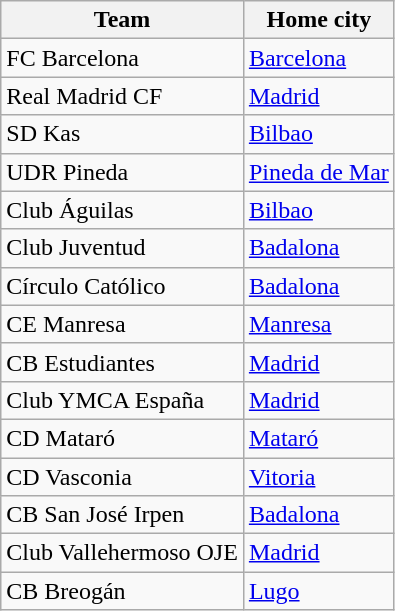<table class="wikitable sortable">
<tr>
<th>Team</th>
<th>Home city</th>
</tr>
<tr>
<td>FC Barcelona</td>
<td><a href='#'>Barcelona</a></td>
</tr>
<tr>
<td>Real Madrid CF</td>
<td><a href='#'>Madrid</a></td>
</tr>
<tr>
<td>SD Kas</td>
<td><a href='#'>Bilbao</a></td>
</tr>
<tr>
<td>UDR Pineda</td>
<td><a href='#'>Pineda de Mar</a></td>
</tr>
<tr>
<td>Club Águilas</td>
<td><a href='#'>Bilbao</a></td>
</tr>
<tr>
<td>Club Juventud</td>
<td><a href='#'>Badalona</a></td>
</tr>
<tr>
<td>Círculo Católico</td>
<td><a href='#'>Badalona</a></td>
</tr>
<tr>
<td>CE Manresa</td>
<td><a href='#'>Manresa</a></td>
</tr>
<tr>
<td>CB Estudiantes</td>
<td><a href='#'>Madrid</a></td>
</tr>
<tr>
<td>Club YMCA España</td>
<td><a href='#'>Madrid</a></td>
</tr>
<tr>
<td>CD Mataró</td>
<td><a href='#'>Mataró</a></td>
</tr>
<tr>
<td>CD Vasconia</td>
<td><a href='#'>Vitoria</a></td>
</tr>
<tr>
<td>CB San José Irpen</td>
<td><a href='#'>Badalona</a></td>
</tr>
<tr>
<td>Club Vallehermoso OJE</td>
<td><a href='#'>Madrid</a></td>
</tr>
<tr>
<td>CB Breogán</td>
<td><a href='#'>Lugo</a></td>
</tr>
</table>
